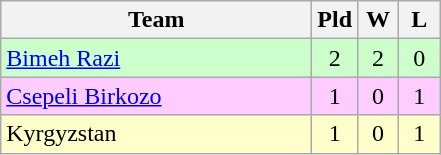<table class="wikitable" style="text-align:center">
<tr>
<th style="width:200px;">Team</th>
<th style="width:20px;">Pld</th>
<th style="width:20px;">W</th>
<th style="width:20px;">L</th>
</tr>
<tr style="background:#cfc">
<td style="text-align:left;"> <a href='#'>Bimeh Razi</a></td>
<td>2</td>
<td>2</td>
<td>0</td>
</tr>
<tr style="background:#fcf;">
<td style="text-align:left;"> <a href='#'>Csepeli Birkozo</a></td>
<td>1</td>
<td>0</td>
<td>1</td>
</tr>
<tr style="background:#ffc">
<td style="text-align:left;"> Kyrgyzstan</td>
<td>1</td>
<td>0</td>
<td>1</td>
</tr>
</table>
